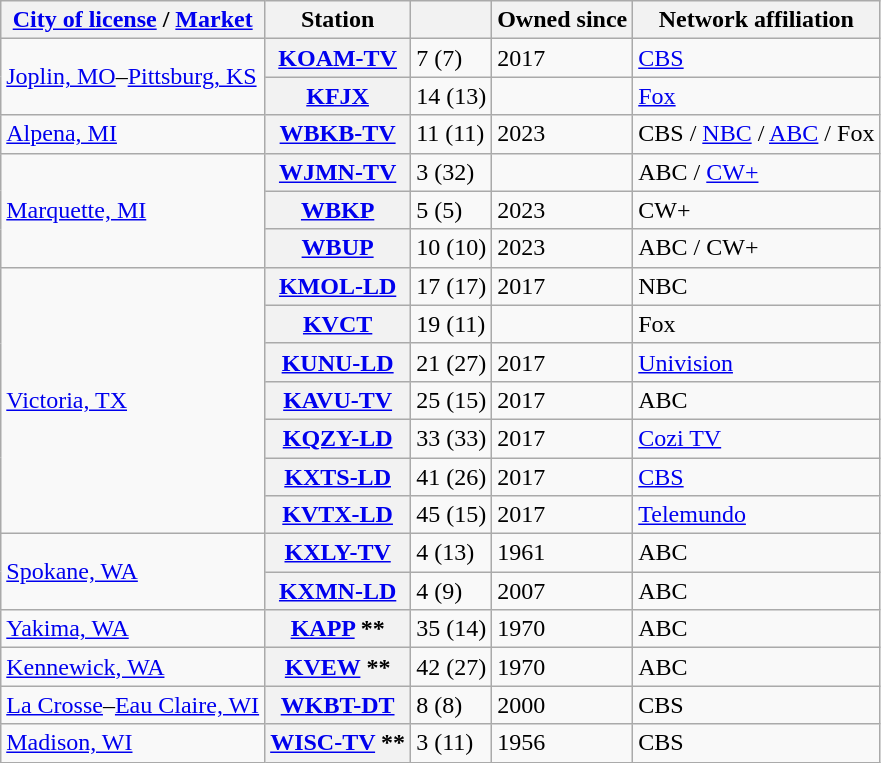<table class="wikitable">
<tr>
<th><a href='#'>City of license</a> / <a href='#'>Market</a></th>
<th>Station</th>
<th></th>
<th>Owned since</th>
<th>Network affiliation</th>
</tr>
<tr>
<td rowspan="2"><a href='#'>Joplin, MO</a>–<a href='#'>Pittsburg, KS</a></td>
<th><a href='#'>KOAM-TV</a></th>
<td>7 (7)</td>
<td>2017</td>
<td><a href='#'>CBS</a></td>
</tr>
<tr>
<th><a href='#'>KFJX</a></th>
<td>14 (13)</td>
<td></td>
<td><a href='#'>Fox</a></td>
</tr>
<tr>
<td><a href='#'>Alpena, MI</a></td>
<th><a href='#'>WBKB-TV</a></th>
<td>11 (11)</td>
<td>2023</td>
<td>CBS / <a href='#'>NBC</a> / <a href='#'>ABC</a> / Fox</td>
</tr>
<tr>
<td rowspan="3"><a href='#'>Marquette, MI</a></td>
<th><a href='#'>WJMN-TV</a></th>
<td>3 (32)</td>
<td></td>
<td>ABC / <a href='#'>CW+</a></td>
</tr>
<tr>
<th><a href='#'>WBKP</a></th>
<td>5 (5)</td>
<td>2023</td>
<td>CW+</td>
</tr>
<tr>
<th><a href='#'>WBUP</a></th>
<td>10 (10)</td>
<td>2023</td>
<td>ABC / CW+</td>
</tr>
<tr>
<td rowspan="7"><a href='#'>Victoria, TX</a></td>
<th><a href='#'>KMOL-LD</a></th>
<td>17 (17)</td>
<td>2017</td>
<td>NBC</td>
</tr>
<tr>
<th><a href='#'>KVCT</a></th>
<td>19 (11)</td>
<td></td>
<td>Fox</td>
</tr>
<tr>
<th><a href='#'>KUNU-LD</a></th>
<td>21 (27)</td>
<td>2017</td>
<td><a href='#'>Univision</a></td>
</tr>
<tr>
<th><a href='#'>KAVU-TV</a></th>
<td>25 (15)</td>
<td>2017</td>
<td>ABC</td>
</tr>
<tr>
<th><a href='#'>KQZY-LD</a></th>
<td>33 (33)</td>
<td>2017</td>
<td><a href='#'>Cozi TV</a></td>
</tr>
<tr>
<th><a href='#'>KXTS-LD</a></th>
<td>41 (26)</td>
<td>2017</td>
<td><a href='#'>CBS</a></td>
</tr>
<tr>
<th><a href='#'>KVTX-LD</a></th>
<td>45 (15)</td>
<td>2017</td>
<td><a href='#'>Telemundo</a></td>
</tr>
<tr>
<td rowspan=2><a href='#'>Spokane, WA</a></td>
<th><a href='#'>KXLY-TV</a></th>
<td>4 (13)</td>
<td>1961</td>
<td>ABC</td>
</tr>
<tr>
<th><a href='#'>KXMN-LD</a></th>
<td>4 (9)</td>
<td>2007</td>
<td>ABC</td>
</tr>
<tr>
<td><a href='#'>Yakima, WA</a></td>
<th><a href='#'>KAPP</a> **</th>
<td>35 (14)</td>
<td>1970</td>
<td>ABC</td>
</tr>
<tr>
<td><a href='#'>Kennewick, WA</a></td>
<th><a href='#'>KVEW</a> **</th>
<td>42 (27)</td>
<td>1970</td>
<td>ABC</td>
</tr>
<tr>
<td><a href='#'>La Crosse</a>–<a href='#'>Eau Claire, WI</a></td>
<th><a href='#'>WKBT-DT</a></th>
<td>8 (8)</td>
<td>2000</td>
<td>CBS</td>
</tr>
<tr>
<td><a href='#'>Madison, WI</a></td>
<th><a href='#'>WISC-TV</a> **</th>
<td>3 (11)</td>
<td>1956</td>
<td>CBS</td>
</tr>
</table>
